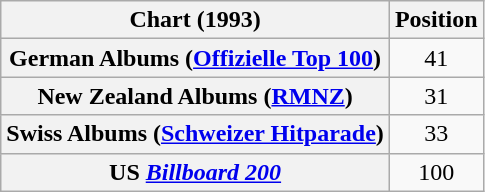<table class="wikitable sortable plainrowheaders" style="text-align:center">
<tr>
<th scope="col">Chart (1993)</th>
<th scope="col">Position</th>
</tr>
<tr>
<th scope="row">German Albums (<a href='#'>Offizielle Top 100</a>)</th>
<td>41</td>
</tr>
<tr>
<th scope="row">New Zealand Albums (<a href='#'>RMNZ</a>)</th>
<td>31</td>
</tr>
<tr>
<th scope="row">Swiss Albums (<a href='#'>Schweizer Hitparade</a>)</th>
<td>33</td>
</tr>
<tr>
<th scope="row">US <em><a href='#'>Billboard 200</a></em></th>
<td>100</td>
</tr>
</table>
